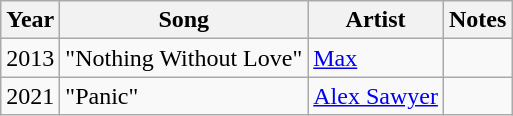<table class="wikitable sortable">
<tr>
<th>Year</th>
<th>Song</th>
<th>Artist</th>
<th class="unsortable">Notes</th>
</tr>
<tr>
<td>2013</td>
<td>"Nothing Without Love"</td>
<td><a href='#'>Max</a></td>
<td></td>
</tr>
<tr>
<td>2021</td>
<td>"Panic"</td>
<td><a href='#'>Alex Sawyer</a></td>
<td></td>
</tr>
</table>
